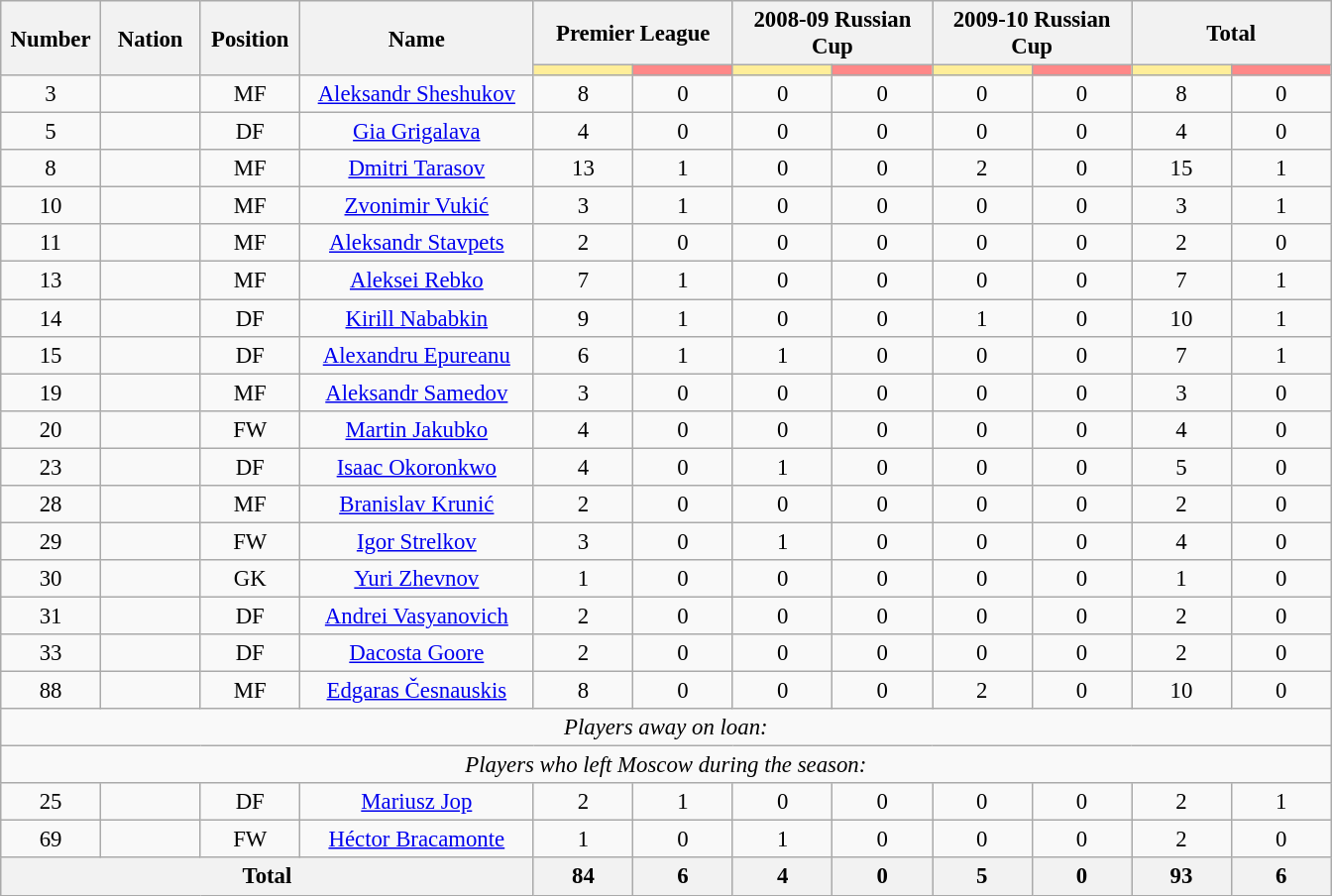<table class="wikitable" style="font-size: 95%; text-align: center;">
<tr>
<th rowspan=2 width=60>Number</th>
<th rowspan=2 width=60>Nation</th>
<th rowspan=2 width=60>Position</th>
<th rowspan=2 width=150>Name</th>
<th colspan=2>Premier League</th>
<th colspan=2>2008-09 Russian Cup</th>
<th colspan=2>2009-10 Russian Cup</th>
<th colspan=2>Total</th>
</tr>
<tr>
<th style="width:60px; background:#fe9;"></th>
<th style="width:60px; background:#ff8888;"></th>
<th style="width:60px; background:#fe9;"></th>
<th style="width:60px; background:#ff8888;"></th>
<th style="width:60px; background:#fe9;"></th>
<th style="width:60px; background:#ff8888;"></th>
<th style="width:60px; background:#fe9;"></th>
<th style="width:60px; background:#ff8888;"></th>
</tr>
<tr>
<td>3</td>
<td></td>
<td>MF</td>
<td><a href='#'>Aleksandr Sheshukov</a></td>
<td>8</td>
<td>0</td>
<td>0</td>
<td>0</td>
<td>0</td>
<td>0</td>
<td>8</td>
<td>0</td>
</tr>
<tr>
<td>5</td>
<td></td>
<td>DF</td>
<td><a href='#'>Gia Grigalava</a></td>
<td>4</td>
<td>0</td>
<td>0</td>
<td>0</td>
<td>0</td>
<td>0</td>
<td>4</td>
<td>0</td>
</tr>
<tr>
<td>8</td>
<td></td>
<td>MF</td>
<td><a href='#'>Dmitri Tarasov</a></td>
<td>13</td>
<td>1</td>
<td>0</td>
<td>0</td>
<td>2</td>
<td>0</td>
<td>15</td>
<td>1</td>
</tr>
<tr>
<td>10</td>
<td></td>
<td>MF</td>
<td><a href='#'>Zvonimir Vukić</a></td>
<td>3</td>
<td>1</td>
<td>0</td>
<td>0</td>
<td>0</td>
<td>0</td>
<td>3</td>
<td>1</td>
</tr>
<tr>
<td>11</td>
<td></td>
<td>MF</td>
<td><a href='#'>Aleksandr Stavpets</a></td>
<td>2</td>
<td>0</td>
<td>0</td>
<td>0</td>
<td>0</td>
<td>0</td>
<td>2</td>
<td>0</td>
</tr>
<tr>
<td>13</td>
<td></td>
<td>MF</td>
<td><a href='#'>Aleksei Rebko</a></td>
<td>7</td>
<td>1</td>
<td>0</td>
<td>0</td>
<td>0</td>
<td>0</td>
<td>7</td>
<td>1</td>
</tr>
<tr>
<td>14</td>
<td></td>
<td>DF</td>
<td><a href='#'>Kirill Nababkin</a></td>
<td>9</td>
<td>1</td>
<td>0</td>
<td>0</td>
<td>1</td>
<td>0</td>
<td>10</td>
<td>1</td>
</tr>
<tr>
<td>15</td>
<td></td>
<td>DF</td>
<td><a href='#'>Alexandru Epureanu</a></td>
<td>6</td>
<td>1</td>
<td>1</td>
<td>0</td>
<td>0</td>
<td>0</td>
<td>7</td>
<td>1</td>
</tr>
<tr>
<td>19</td>
<td></td>
<td>MF</td>
<td><a href='#'>Aleksandr Samedov</a></td>
<td>3</td>
<td>0</td>
<td>0</td>
<td>0</td>
<td>0</td>
<td>0</td>
<td>3</td>
<td>0</td>
</tr>
<tr>
<td>20</td>
<td></td>
<td>FW</td>
<td><a href='#'>Martin Jakubko</a></td>
<td>4</td>
<td>0</td>
<td>0</td>
<td>0</td>
<td>0</td>
<td>0</td>
<td>4</td>
<td>0</td>
</tr>
<tr>
<td>23</td>
<td></td>
<td>DF</td>
<td><a href='#'>Isaac Okoronkwo</a></td>
<td>4</td>
<td>0</td>
<td>1</td>
<td>0</td>
<td>0</td>
<td>0</td>
<td>5</td>
<td>0</td>
</tr>
<tr>
<td>28</td>
<td></td>
<td>MF</td>
<td><a href='#'>Branislav Krunić</a></td>
<td>2</td>
<td>0</td>
<td>0</td>
<td>0</td>
<td>0</td>
<td>0</td>
<td>2</td>
<td>0</td>
</tr>
<tr>
<td>29</td>
<td></td>
<td>FW</td>
<td><a href='#'>Igor Strelkov</a></td>
<td>3</td>
<td>0</td>
<td>1</td>
<td>0</td>
<td>0</td>
<td>0</td>
<td>4</td>
<td>0</td>
</tr>
<tr>
<td>30</td>
<td></td>
<td>GK</td>
<td><a href='#'>Yuri Zhevnov</a></td>
<td>1</td>
<td>0</td>
<td>0</td>
<td>0</td>
<td>0</td>
<td>0</td>
<td>1</td>
<td>0</td>
</tr>
<tr>
<td>31</td>
<td></td>
<td>DF</td>
<td><a href='#'>Andrei Vasyanovich</a></td>
<td>2</td>
<td>0</td>
<td>0</td>
<td>0</td>
<td>0</td>
<td>0</td>
<td>2</td>
<td>0</td>
</tr>
<tr>
<td>33</td>
<td></td>
<td>DF</td>
<td><a href='#'>Dacosta Goore</a></td>
<td>2</td>
<td>0</td>
<td>0</td>
<td>0</td>
<td>0</td>
<td>0</td>
<td>2</td>
<td>0</td>
</tr>
<tr>
<td>88</td>
<td></td>
<td>MF</td>
<td><a href='#'>Edgaras Česnauskis</a></td>
<td>8</td>
<td>0</td>
<td>0</td>
<td>0</td>
<td>2</td>
<td>0</td>
<td>10</td>
<td>0</td>
</tr>
<tr>
<td colspan="14"><em>Players away on loan:</em></td>
</tr>
<tr>
<td colspan="14"><em>Players who left Moscow during the season:</em></td>
</tr>
<tr>
<td>25</td>
<td></td>
<td>DF</td>
<td><a href='#'>Mariusz Jop</a></td>
<td>2</td>
<td>1</td>
<td>0</td>
<td>0</td>
<td>0</td>
<td>0</td>
<td>2</td>
<td>1</td>
</tr>
<tr>
<td>69</td>
<td></td>
<td>FW</td>
<td><a href='#'>Héctor Bracamonte</a></td>
<td>1</td>
<td>0</td>
<td>1</td>
<td>0</td>
<td>0</td>
<td>0</td>
<td>2</td>
<td>0</td>
</tr>
<tr>
<th colspan=4>Total</th>
<th>84</th>
<th>6</th>
<th>4</th>
<th>0</th>
<th>5</th>
<th>0</th>
<th>93</th>
<th>6</th>
</tr>
</table>
